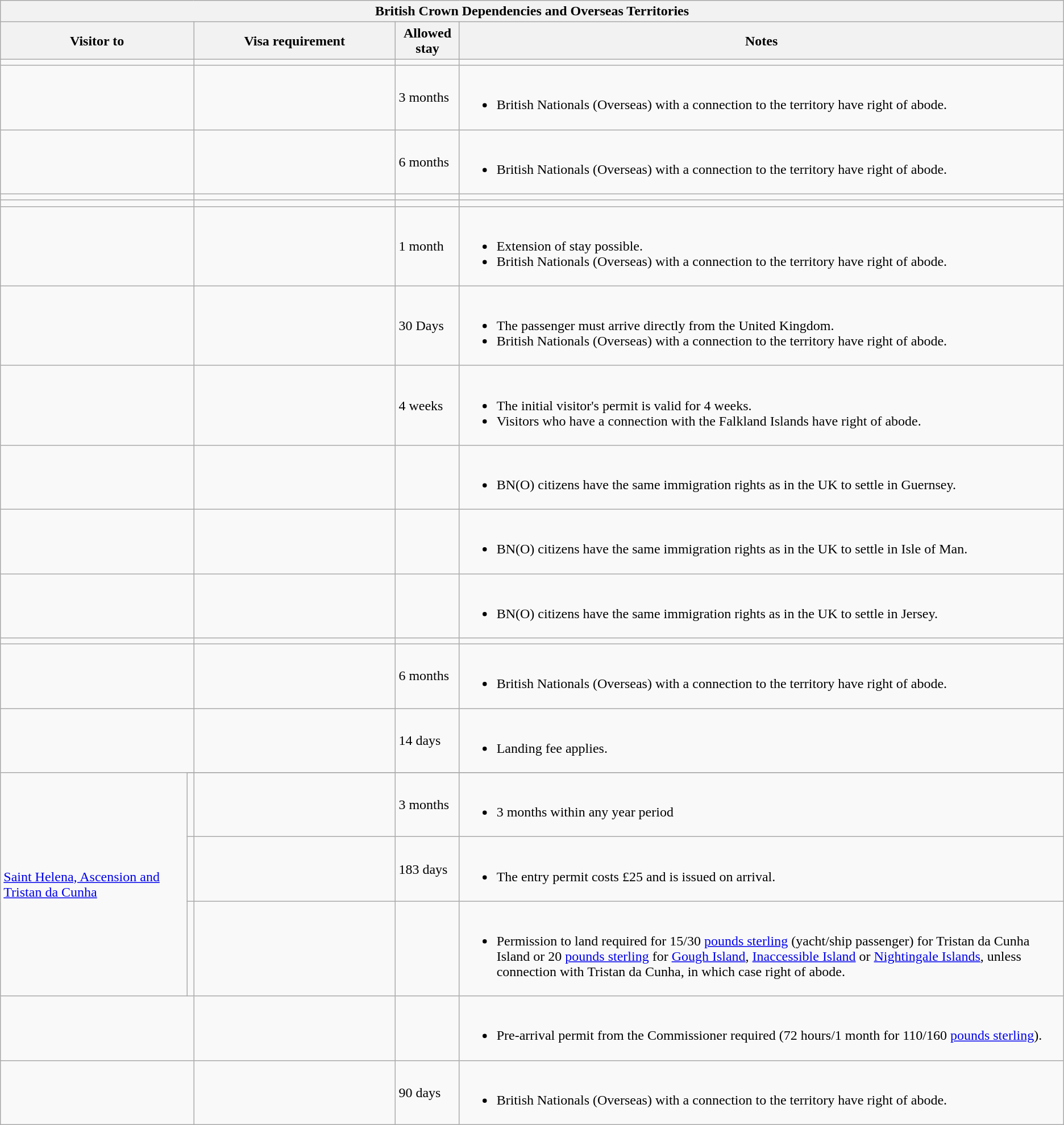<table class="wikitable" style="text-align: left; table-layout: fixed; ">
<tr>
<th colspan="5">British Crown Dependencies and Overseas Territories</th>
</tr>
<tr>
<th style="width:18%;" colspan=2>Visitor to</th>
<th style="width:19%;">Visa requirement</th>
<th>Allowed stay</th>
<th>Notes</th>
</tr>
<tr>
<td colspan=2></td>
<td></td>
<td></td>
<td></td>
</tr>
<tr>
<td colspan=2></td>
<td></td>
<td>3 months</td>
<td><br><ul><li>British Nationals (Overseas) with a connection to the territory have right of abode.</li></ul></td>
</tr>
<tr>
<td colspan=2></td>
<td></td>
<td>6 months</td>
<td><br><ul><li>British Nationals (Overseas) with a connection to the territory have right of abode.</li></ul></td>
</tr>
<tr>
<td colspan=2></td>
<td></td>
<td></td>
<td></td>
</tr>
<tr>
<td colspan=2></td>
<td></td>
<td></td>
<td></td>
</tr>
<tr>
<td colspan=2></td>
<td></td>
<td>1 month</td>
<td><br><ul><li>Extension of stay possible.</li><li>British Nationals (Overseas) with a connection to the territory have right of abode.</li></ul></td>
</tr>
<tr>
<td colspan=2></td>
<td></td>
<td>30 Days</td>
<td><br><ul><li>The passenger must arrive directly from the United Kingdom.</li><li>British Nationals (Overseas) with a connection to the territory have right of abode.</li></ul></td>
</tr>
<tr>
<td colspan=2></td>
<td></td>
<td>4 weeks</td>
<td><br><ul><li>The initial visitor's permit is valid for 4 weeks.</li><li>Visitors who have a connection with the Falkland Islands have right of abode.</li></ul></td>
</tr>
<tr>
<td colspan=2></td>
<td></td>
<td></td>
<td><br><ul><li>BN(O) citizens have the same immigration rights as in the UK to settle in Guernsey.</li></ul></td>
</tr>
<tr>
<td colspan=2></td>
<td></td>
<td></td>
<td><br><ul><li>BN(O) citizens have the same immigration rights as in the UK to settle in Isle of Man.</li></ul></td>
</tr>
<tr>
<td colspan=2></td>
<td></td>
<td></td>
<td><br><ul><li>BN(O) citizens have the same immigration rights as in the UK to settle in Jersey.</li></ul></td>
</tr>
<tr>
<td colspan=2></td>
<td></td>
<td></td>
<td></td>
</tr>
<tr>
<td colspan=2></td>
<td></td>
<td>6 months</td>
<td><br><ul><li>British Nationals (Overseas) with a connection to the territory have right of abode.</li></ul></td>
</tr>
<tr>
<td colspan=2></td>
<td></td>
<td>14 days</td>
<td><br><ul><li>Landing fee applies.</li></ul></td>
</tr>
<tr>
<td rowspan=4> <a href='#'>Saint Helena, Ascension and Tristan da Cunha</a></td>
</tr>
<tr>
<td></td>
<td></td>
<td>3 months</td>
<td><br><ul><li>3 months within any year period</li></ul></td>
</tr>
<tr>
<td></td>
<td></td>
<td>183 days</td>
<td><br><ul><li>The entry permit costs £25 and is issued on arrival.</li></ul></td>
</tr>
<tr>
<td></td>
<td></td>
<td></td>
<td><br><ul><li>Permission to land required for 15/30 <a href='#'>pounds sterling</a> (yacht/ship passenger) for Tristan da Cunha Island or 20 <a href='#'>pounds sterling</a> for <a href='#'>Gough Island</a>, <a href='#'>Inaccessible Island</a> or <a href='#'>Nightingale Islands</a>, unless connection with Tristan da Cunha, in which case right of abode.</li></ul></td>
</tr>
<tr>
<td colspan=2></td>
<td></td>
<td></td>
<td><br><ul><li>Pre-arrival permit from the Commissioner required (72 hours/1 month for 110/160 <a href='#'>pounds sterling</a>).</li></ul></td>
</tr>
<tr>
<td colspan=2></td>
<td></td>
<td>90 days</td>
<td><br><ul><li>British Nationals (Overseas) with a connection to the territory have right of abode.</li></ul></td>
</tr>
</table>
